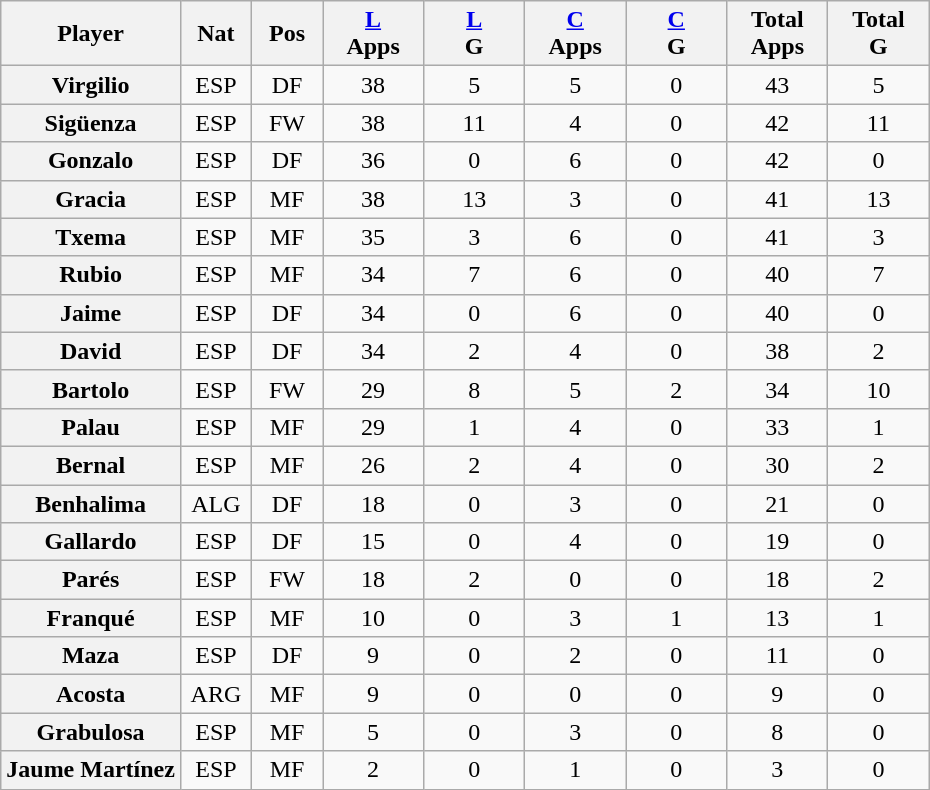<table class="wikitable sortable" style="text-align:center">
<tr>
<th>Player</th>
<th width="40">Nat</th>
<th width="40">Pos</th>
<th width="60"><a href='#'>L</a><br>Apps</th>
<th width="60"><a href='#'>L</a><br> G</th>
<th width="60"><a href='#'>C</a><br>Apps</th>
<th width="60"><a href='#'>C</a><br> G</th>
<th width="60">Total<br>Apps</th>
<th width="60">Total<br> G</th>
</tr>
<tr>
<th>Virgilio</th>
<td>ESP</td>
<td>DF</td>
<td>38</td>
<td>5</td>
<td>5</td>
<td>0</td>
<td>43</td>
<td>5</td>
</tr>
<tr>
<th>Sigüenza</th>
<td>ESP</td>
<td>FW</td>
<td>38</td>
<td>11</td>
<td>4</td>
<td>0</td>
<td>42</td>
<td>11</td>
</tr>
<tr>
<th>Gonzalo</th>
<td>ESP</td>
<td>DF</td>
<td>36</td>
<td>0</td>
<td>6</td>
<td>0</td>
<td>42</td>
<td>0</td>
</tr>
<tr>
<th>Gracia</th>
<td>ESP</td>
<td>MF</td>
<td>38</td>
<td>13</td>
<td>3</td>
<td>0</td>
<td>41</td>
<td>13</td>
</tr>
<tr>
<th>Txema</th>
<td>ESP</td>
<td>MF</td>
<td>35</td>
<td>3</td>
<td>6</td>
<td>0</td>
<td>41</td>
<td>3</td>
</tr>
<tr>
<th>Rubio</th>
<td>ESP</td>
<td>MF</td>
<td>34</td>
<td>7</td>
<td>6</td>
<td>0</td>
<td>40</td>
<td>7</td>
</tr>
<tr>
<th>Jaime</th>
<td>ESP</td>
<td>DF</td>
<td>34</td>
<td>0</td>
<td>6</td>
<td>0</td>
<td>40</td>
<td>0</td>
</tr>
<tr>
<th>David</th>
<td>ESP</td>
<td>DF</td>
<td>34</td>
<td>2</td>
<td>4</td>
<td>0</td>
<td>38</td>
<td>2</td>
</tr>
<tr>
<th>Bartolo</th>
<td>ESP</td>
<td>FW</td>
<td>29</td>
<td>8</td>
<td>5</td>
<td>2</td>
<td>34</td>
<td>10</td>
</tr>
<tr>
<th>Palau</th>
<td>ESP</td>
<td>MF</td>
<td>29</td>
<td>1</td>
<td>4</td>
<td>0</td>
<td>33</td>
<td>1</td>
</tr>
<tr>
<th>Bernal</th>
<td>ESP</td>
<td>MF</td>
<td>26</td>
<td>2</td>
<td>4</td>
<td>0</td>
<td>30</td>
<td>2</td>
</tr>
<tr>
<th>Benhalima</th>
<td>ALG</td>
<td>DF</td>
<td>18</td>
<td>0</td>
<td>3</td>
<td>0</td>
<td>21</td>
<td>0</td>
</tr>
<tr>
<th>Gallardo</th>
<td>ESP</td>
<td>DF</td>
<td>15</td>
<td>0</td>
<td>4</td>
<td>0</td>
<td>19</td>
<td>0</td>
</tr>
<tr>
<th>Parés</th>
<td>ESP</td>
<td>FW</td>
<td>18</td>
<td>2</td>
<td>0</td>
<td>0</td>
<td>18</td>
<td>2</td>
</tr>
<tr>
<th>Franqué</th>
<td>ESP</td>
<td>MF</td>
<td>10</td>
<td>0</td>
<td>3</td>
<td>1</td>
<td>13</td>
<td>1</td>
</tr>
<tr>
<th>Maza</th>
<td>ESP</td>
<td>DF</td>
<td>9</td>
<td>0</td>
<td>2</td>
<td>0</td>
<td>11</td>
<td>0</td>
</tr>
<tr>
<th>Acosta</th>
<td>ARG</td>
<td>MF</td>
<td>9</td>
<td>0</td>
<td>0</td>
<td>0</td>
<td>9</td>
<td>0</td>
</tr>
<tr>
<th>Grabulosa</th>
<td>ESP</td>
<td>MF</td>
<td>5</td>
<td>0</td>
<td>3</td>
<td>0</td>
<td>8</td>
<td>0</td>
</tr>
<tr>
<th>Jaume Martínez</th>
<td>ESP</td>
<td>MF</td>
<td>2</td>
<td>0</td>
<td>1</td>
<td>0</td>
<td>3</td>
<td>0</td>
</tr>
</table>
